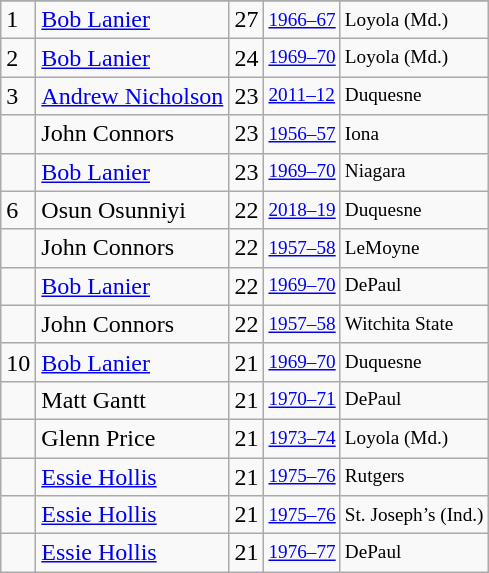<table class="wikitable">
<tr>
</tr>
<tr>
<td>1</td>
<td><a href='#'>Bob Lanier</a></td>
<td>27</td>
<td style="font-size:80%;"><a href='#'>1966–67</a></td>
<td style="font-size:80%;">Loyola (Md.)</td>
</tr>
<tr>
<td>2</td>
<td><a href='#'>Bob Lanier</a></td>
<td>24</td>
<td style="font-size:80%;"><a href='#'>1969–70</a></td>
<td style="font-size:80%;">Loyola (Md.)</td>
</tr>
<tr>
<td>3</td>
<td><a href='#'>Andrew Nicholson</a></td>
<td>23</td>
<td style="font-size:80%;"><a href='#'>2011–12</a></td>
<td style="font-size:80%;">Duquesne</td>
</tr>
<tr>
<td></td>
<td>John Connors</td>
<td>23</td>
<td style="font-size:80%;"><a href='#'>1956–57</a></td>
<td style="font-size:80%;">Iona</td>
</tr>
<tr>
<td></td>
<td><a href='#'>Bob Lanier</a></td>
<td>23</td>
<td style="font-size:80%;"><a href='#'>1969–70</a></td>
<td style="font-size:80%;">Niagara</td>
</tr>
<tr>
<td>6</td>
<td>Osun Osunniyi</td>
<td>22</td>
<td style="font-size:80%;"><a href='#'>2018–19</a></td>
<td style="font-size:80%;">Duquesne</td>
</tr>
<tr>
<td></td>
<td>John Connors</td>
<td>22</td>
<td style="font-size:80%;"><a href='#'>1957–58</a></td>
<td style="font-size:80%;">LeMoyne</td>
</tr>
<tr>
<td></td>
<td><a href='#'>Bob Lanier</a></td>
<td>22</td>
<td style="font-size:80%;"><a href='#'>1969–70</a></td>
<td style="font-size:80%;">DePaul</td>
</tr>
<tr>
<td></td>
<td>John Connors</td>
<td>22</td>
<td style="font-size:80%;"><a href='#'>1957–58</a></td>
<td style="font-size:80%;">Witchita State</td>
</tr>
<tr>
<td>10</td>
<td><a href='#'>Bob Lanier</a></td>
<td>21</td>
<td style="font-size:80%;"><a href='#'>1969–70</a></td>
<td style="font-size:80%;">Duquesne</td>
</tr>
<tr>
<td></td>
<td>Matt Gantt</td>
<td>21</td>
<td style="font-size:80%;"><a href='#'>1970–71</a></td>
<td style="font-size:80%;">DePaul</td>
</tr>
<tr>
<td></td>
<td>Glenn Price</td>
<td>21</td>
<td style="font-size:80%;"><a href='#'>1973–74</a></td>
<td style="font-size:80%;">Loyola (Md.)</td>
</tr>
<tr>
<td></td>
<td><a href='#'>Essie Hollis</a></td>
<td>21</td>
<td style="font-size:80%;"><a href='#'>1975–76</a></td>
<td style="font-size:80%;">Rutgers</td>
</tr>
<tr>
<td></td>
<td><a href='#'>Essie Hollis</a></td>
<td>21</td>
<td style="font-size:80%;"><a href='#'>1975–76</a></td>
<td style="font-size:80%;">St. Joseph’s (Ind.)</td>
</tr>
<tr>
<td></td>
<td><a href='#'>Essie Hollis</a></td>
<td>21</td>
<td style="font-size:80%;"><a href='#'>1976–77</a></td>
<td style="font-size:80%;">DePaul</td>
</tr>
</table>
